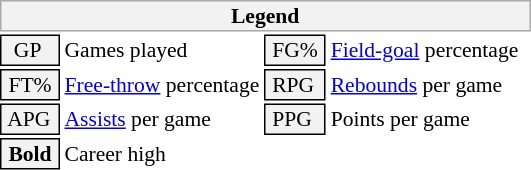<table class="toccolours" style="font-size: 90%; white-space: nowrap;">
<tr>
<th colspan="6" style="background:#f2f2f2; border:1px solid #aaa;">Legend</th>
</tr>
<tr>
<td style="background:#f2f2f2; border:1px solid black;">  GP</td>
<td>Games played</td>
<td style="background:#f2f2f2; border:1px solid black;"> FG% </td>
<td style="padding-right: 8px"><a href='#'>Field-goal</a> percentage</td>
</tr>
<tr>
<td style="background:#f2f2f2; border:1px solid black;"> FT% </td>
<td><a href='#'>Free-throw</a> percentage</td>
<td style="background:#f2f2f2; border:1px solid black;"> RPG </td>
<td><a href='#'>Rebounds</a> per game</td>
</tr>
<tr>
<td style="background:#f2f2f2; border:1px solid black;"> APG </td>
<td><a href='#'>Assists</a> per game</td>
<td style="background:#f2f2f2; border:1px solid black;"> PPG </td>
<td>Points per game</td>
</tr>
<tr>
<td style="background-color: #F2F2F2; border: 1px solid black"> <strong>Bold</strong> </td>
<td>Career high</td>
</tr>
<tr>
</tr>
</table>
